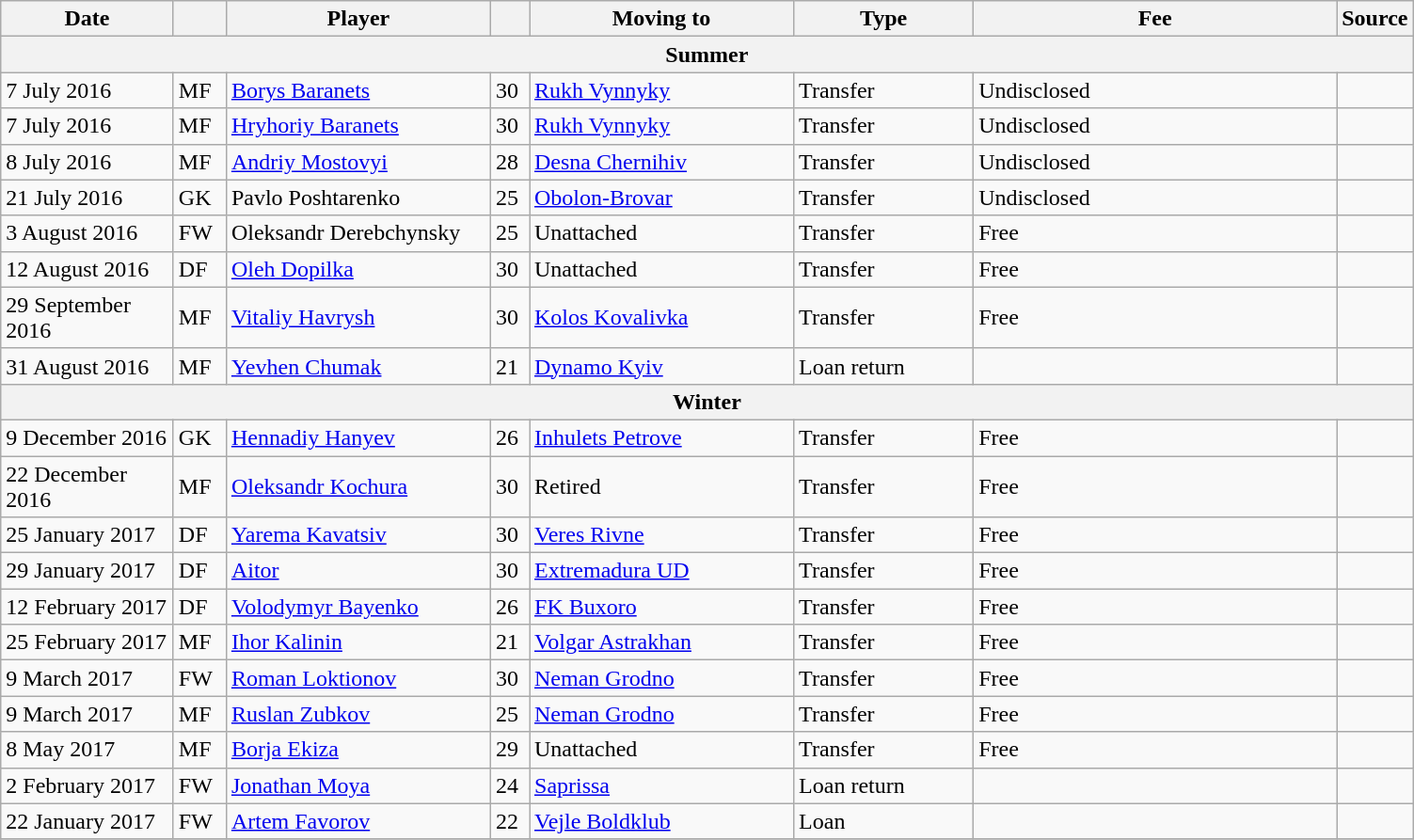<table class="wikitable sortable">
<tr>
<th style="width:115px;">Date</th>
<th style="width:30px;"></th>
<th style="width:180px;">Player</th>
<th style="width:20px;"></th>
<th style="width:180px;">Moving to</th>
<th style="width:120px;" class="unsortable">Type</th>
<th style="width:250px;" class="unsortable">Fee</th>
<th style="width:20px;">Source</th>
</tr>
<tr>
<th colspan=8>Summer</th>
</tr>
<tr>
<td>7 July 2016</td>
<td>MF</td>
<td> <a href='#'>Borys Baranets</a></td>
<td>30</td>
<td> <a href='#'>Rukh Vynnyky</a></td>
<td>Transfer</td>
<td>Undisclosed</td>
<td></td>
</tr>
<tr>
<td>7 July 2016</td>
<td>MF</td>
<td> <a href='#'>Hryhoriy Baranets</a></td>
<td>30</td>
<td> <a href='#'>Rukh Vynnyky</a></td>
<td>Transfer</td>
<td>Undisclosed</td>
<td></td>
</tr>
<tr>
<td>8 July 2016</td>
<td>MF</td>
<td> <a href='#'>Andriy Mostovyi</a></td>
<td>28</td>
<td> <a href='#'>Desna Chernihiv</a></td>
<td>Transfer</td>
<td>Undisclosed</td>
<td></td>
</tr>
<tr>
<td>21 July 2016</td>
<td>GK</td>
<td> Pavlo Poshtarenko</td>
<td>25</td>
<td> <a href='#'>Obolon-Brovar</a></td>
<td>Transfer</td>
<td>Undisclosed</td>
<td></td>
</tr>
<tr>
<td>3 August 2016</td>
<td>FW</td>
<td> Oleksandr Derebchynsky</td>
<td>25</td>
<td>Unattached</td>
<td>Transfer</td>
<td>Free</td>
<td></td>
</tr>
<tr>
<td>12 August 2016</td>
<td>DF</td>
<td> <a href='#'>Oleh Dopilka</a></td>
<td>30</td>
<td>Unattached</td>
<td>Transfer</td>
<td>Free</td>
<td></td>
</tr>
<tr>
<td>29 September 2016</td>
<td>MF</td>
<td> <a href='#'>Vitaliy Havrysh</a></td>
<td>30</td>
<td> <a href='#'>Kolos Kovalivka</a></td>
<td>Transfer</td>
<td>Free</td>
<td></td>
</tr>
<tr>
<td>31 August 2016</td>
<td>MF</td>
<td> <a href='#'>Yevhen Chumak</a></td>
<td>21</td>
<td> <a href='#'>Dynamo Kyiv</a></td>
<td>Loan return</td>
<td></td>
<td></td>
</tr>
<tr>
<th colspan=8>Winter</th>
</tr>
<tr>
<td>9 December 2016</td>
<td>GK</td>
<td> <a href='#'>Hennadiy Hanyev</a></td>
<td>26</td>
<td> <a href='#'>Inhulets Petrove</a></td>
<td>Transfer</td>
<td>Free</td>
<td></td>
</tr>
<tr>
<td>22 December 2016</td>
<td>MF</td>
<td> <a href='#'>Oleksandr Kochura</a></td>
<td>30</td>
<td>Retired</td>
<td>Transfer</td>
<td>Free</td>
<td></td>
</tr>
<tr>
<td>25 January 2017</td>
<td>DF</td>
<td> <a href='#'>Yarema Kavatsiv</a></td>
<td>30</td>
<td> <a href='#'>Veres Rivne</a></td>
<td>Transfer</td>
<td>Free</td>
<td></td>
</tr>
<tr>
<td>29 January 2017</td>
<td>DF</td>
<td> <a href='#'>Aitor</a></td>
<td>30</td>
<td> <a href='#'>Extremadura UD</a></td>
<td>Transfer</td>
<td>Free</td>
<td></td>
</tr>
<tr>
<td>12 February 2017</td>
<td>DF</td>
<td> <a href='#'>Volodymyr Bayenko</a></td>
<td>26</td>
<td> <a href='#'>FK Buxoro</a></td>
<td>Transfer</td>
<td>Free</td>
<td></td>
</tr>
<tr>
<td>25 February 2017</td>
<td>MF</td>
<td> <a href='#'>Ihor Kalinin</a></td>
<td>21</td>
<td> <a href='#'>Volgar Astrakhan</a></td>
<td>Transfer</td>
<td>Free</td>
<td></td>
</tr>
<tr>
<td>9 March 2017</td>
<td>FW</td>
<td> <a href='#'>Roman Loktionov</a></td>
<td>30</td>
<td> <a href='#'>Neman Grodno</a></td>
<td>Transfer</td>
<td>Free</td>
<td></td>
</tr>
<tr>
<td>9 March 2017</td>
<td>MF</td>
<td> <a href='#'>Ruslan Zubkov</a></td>
<td>25</td>
<td> <a href='#'>Neman Grodno</a></td>
<td>Transfer</td>
<td>Free</td>
<td></td>
</tr>
<tr>
<td>8 May 2017</td>
<td>MF</td>
<td> <a href='#'>Borja Ekiza</a></td>
<td>29</td>
<td>Unattached</td>
<td>Transfer</td>
<td>Free</td>
<td></td>
</tr>
<tr>
<td>2 February 2017</td>
<td>FW</td>
<td> <a href='#'>Jonathan Moya</a></td>
<td>24</td>
<td> <a href='#'>Saprissa</a></td>
<td>Loan return</td>
<td></td>
<td></td>
</tr>
<tr>
<td>22 January 2017</td>
<td>FW</td>
<td> <a href='#'>Artem Favorov</a></td>
<td>22</td>
<td> <a href='#'>Vejle Boldklub</a></td>
<td>Loan</td>
<td></td>
<td></td>
</tr>
<tr>
</tr>
</table>
